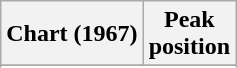<table class="wikitable sortable">
<tr>
<th align="center">Chart (1967)</th>
<th align="center">Peak<br>position</th>
</tr>
<tr>
</tr>
<tr>
</tr>
</table>
